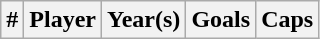<table class="wikitable sortable">
<tr>
<th width =>#</th>
<th width =>Player</th>
<th width =>Year(s)</th>
<th width =>Goals</th>
<th width =>Caps<br></th>
</tr>
</table>
